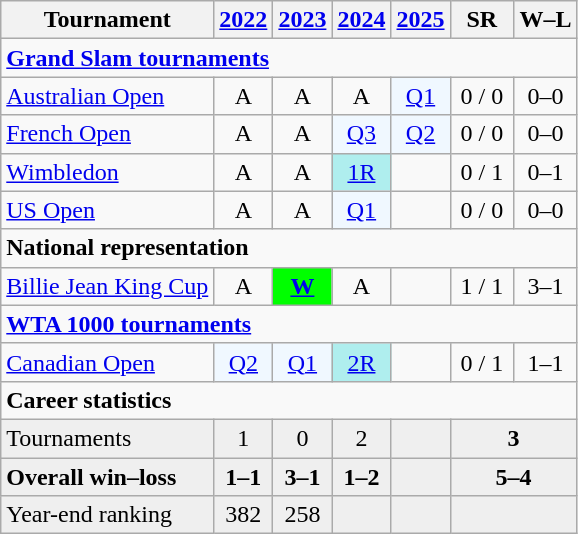<table class=wikitable style=text-align:center;>
<tr>
<th>Tournament</th>
<th><a href='#'>2022</a></th>
<th><a href='#'>2023</a></th>
<th><a href='#'>2024</a></th>
<th><a href='#'>2025</a></th>
<th width="35">SR</th>
<th width=35>W–L</th>
</tr>
<tr>
<td colspan=7 align="left"><strong><a href='#'>Grand Slam tournaments</a></strong></td>
</tr>
<tr>
<td align=left><a href='#'>Australian Open</a></td>
<td>A</td>
<td>A</td>
<td>A</td>
<td bgcolor=f0f8ff><a href='#'>Q1</a></td>
<td>0 / 0</td>
<td>0–0</td>
</tr>
<tr>
<td align=left><a href='#'>French Open</a></td>
<td>A</td>
<td>A</td>
<td bgcolor=#f0f8ff><a href='#'>Q3</a></td>
<td bgcolor=#f0f8ff><a href='#'>Q2</a></td>
<td>0 / 0</td>
<td>0–0</td>
</tr>
<tr>
<td align=left><a href='#'>Wimbledon</a></td>
<td>A</td>
<td>A</td>
<td bgcolor=afeeee><a href='#'>1R</a></td>
<td></td>
<td>0 / 1</td>
<td>0–1</td>
</tr>
<tr>
<td align=left><a href='#'>US Open</a></td>
<td>A</td>
<td>A</td>
<td bgcolor=f0f8ff><a href='#'>Q1</a></td>
<td></td>
<td>0 / 0</td>
<td>0–0</td>
</tr>
<tr>
<td colspan=7 align="left"><strong>National representation</strong></td>
</tr>
<tr>
<td align=left><a href='#'>Billie Jean King Cup</a></td>
<td>A</td>
<td bgcolor=lime><a href='#'><strong>W</strong></a></td>
<td>A</td>
<td></td>
<td>1 / 1</td>
<td>3–1</td>
</tr>
<tr>
<td colspan=7 align="left"><strong><a href='#'>WTA 1000 tournaments</a></strong></td>
</tr>
<tr>
<td align=left><a href='#'>Canadian Open</a></td>
<td bgcolor=f0f8ff><a href='#'>Q2</a></td>
<td bgcolor=f0f8ff><a href='#'>Q1</a></td>
<td bgcolor=afeeee><a href='#'>2R</a></td>
<td></td>
<td>0 / 1</td>
<td>1–1</td>
</tr>
<tr>
<td colspan=7 align="left"><strong>Career statistics</strong></td>
</tr>
<tr bgcolor=efefef>
<td align=left>Tournaments</td>
<td>1</td>
<td>0</td>
<td>2</td>
<td></td>
<td colspan="2"><strong>3</strong></td>
</tr>
<tr style="font-weight:bold; background:#efefef;">
<td style="text-align:left;">Overall win–loss</td>
<td>1–1</td>
<td>3–1</td>
<td>1–2</td>
<td></td>
<td colspan="2">5–4</td>
</tr>
<tr bgcolor=efefef>
<td align=left>Year-end ranking</td>
<td>382</td>
<td>258</td>
<td></td>
<td></td>
<td colspan="2"></td>
</tr>
</table>
